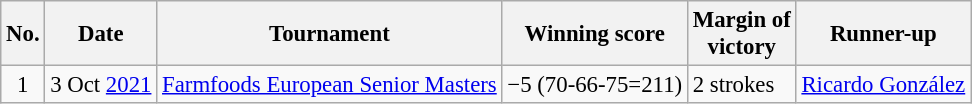<table class="wikitable" style="font-size:95%;">
<tr>
<th>No.</th>
<th>Date</th>
<th>Tournament</th>
<th>Winning score</th>
<th>Margin of<br>victory</th>
<th>Runner-up</th>
</tr>
<tr>
<td align=center>1</td>
<td align=right>3 Oct <a href='#'>2021</a></td>
<td><a href='#'>Farmfoods European Senior Masters</a></td>
<td>−5 (70-66-75=211)</td>
<td>2 strokes</td>
<td> <a href='#'>Ricardo González</a></td>
</tr>
</table>
